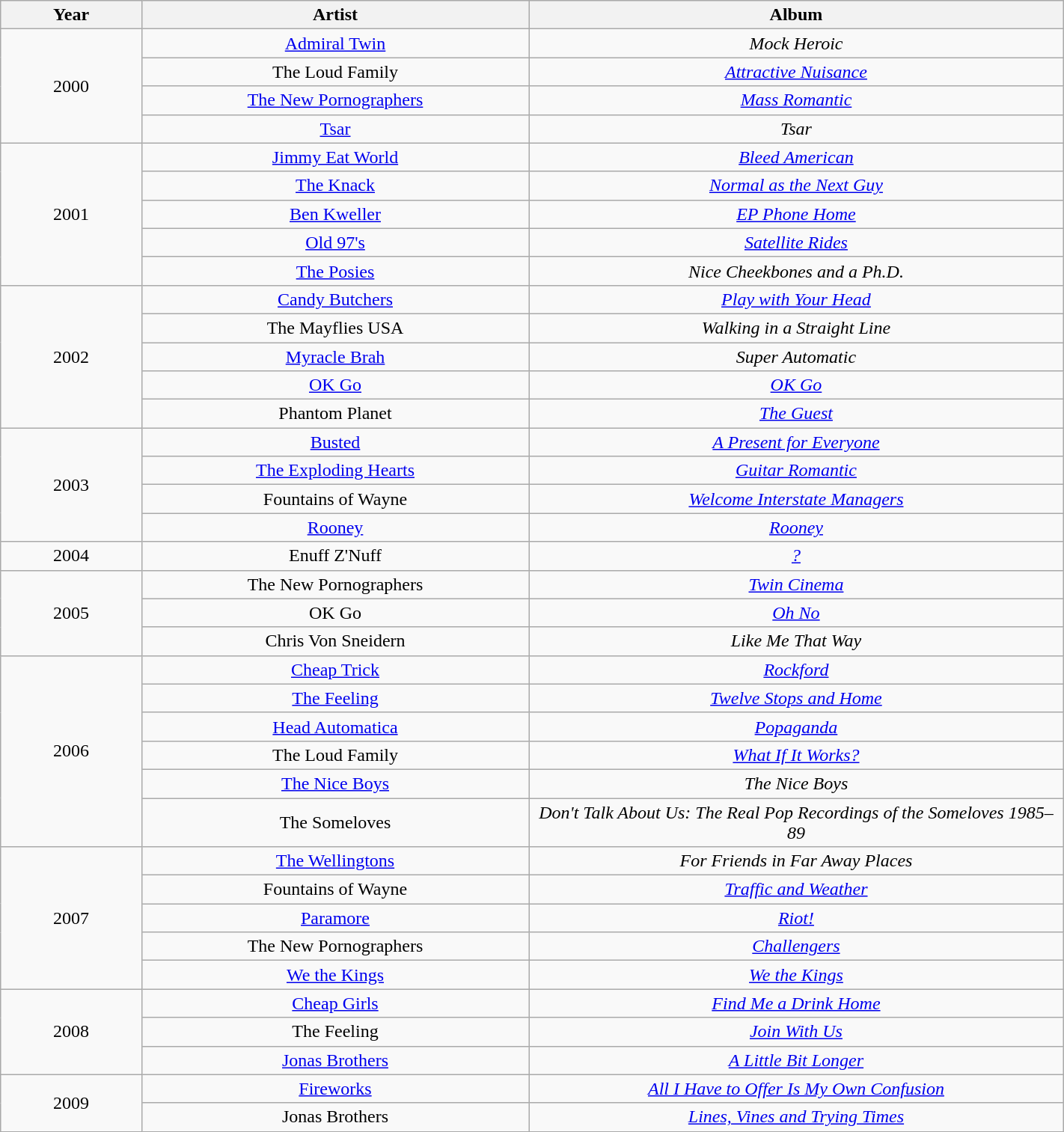<table class="wikitable" style="margin:auto; text-align:center;" width="75%">
<tr>
<th scope="col" style="width:50px;">Year</th>
<th scope="col" style="width:150px;">Artist</th>
<th scope="col" style="width:210px;">Album</th>
</tr>
<tr>
<td rowspan=4; align="center">2000</td>
<td align="center"><a href='#'>Admiral Twin</a></td>
<td align="center"><em>Mock Heroic</em></td>
</tr>
<tr>
<td align="center">The Loud Family</td>
<td align="center"><em><a href='#'>Attractive Nuisance</a></em></td>
</tr>
<tr>
<td align="center"><a href='#'>The New Pornographers</a></td>
<td align="center"><em><a href='#'>Mass Romantic</a></em></td>
</tr>
<tr>
<td align="center"><a href='#'>Tsar</a></td>
<td align="center"><em>Tsar</em></td>
</tr>
<tr>
<td rowspan=5; align="center">2001</td>
<td align="center"><a href='#'>Jimmy Eat World</a></td>
<td align="center"><em><a href='#'>Bleed American</a></em></td>
</tr>
<tr>
<td align="center"><a href='#'>The Knack</a></td>
<td align="center"><em><a href='#'>Normal as the Next Guy</a></em></td>
</tr>
<tr>
<td align="center"><a href='#'>Ben Kweller</a></td>
<td align="center"><em><a href='#'>EP Phone Home</a></em></td>
</tr>
<tr>
<td align="center"><a href='#'>Old 97's</a></td>
<td align="center"><em><a href='#'>Satellite Rides</a></em></td>
</tr>
<tr>
<td align="center"><a href='#'>The Posies</a></td>
<td align="center"><em>Nice Cheekbones and a Ph.D.</em></td>
</tr>
<tr>
<td rowspan=5; align="center">2002</td>
<td align="center"><a href='#'>Candy Butchers</a></td>
<td align="center"><em><a href='#'>Play with Your Head</a></em></td>
</tr>
<tr>
<td align="center">The Mayflies USA</td>
<td align="center"><em>Walking in a Straight Line</em></td>
</tr>
<tr>
<td align="center"><a href='#'>Myracle Brah</a></td>
<td align="center"><em>Super Automatic</em></td>
</tr>
<tr>
<td align="center"><a href='#'>OK Go</a></td>
<td align="center"><em><a href='#'>OK Go</a></em></td>
</tr>
<tr>
<td align="center">Phantom Planet</td>
<td align="center"><em><a href='#'>The Guest</a></em></td>
</tr>
<tr>
<td rowspan=4; align="center">2003</td>
<td align="center"><a href='#'>Busted</a></td>
<td align="center"><em><a href='#'>A Present for Everyone</a></em></td>
</tr>
<tr>
<td align="center"><a href='#'>The Exploding Hearts</a></td>
<td align="center"><em><a href='#'>Guitar Romantic</a></em></td>
</tr>
<tr>
<td align="center">Fountains of Wayne</td>
<td align="center"><em><a href='#'>Welcome Interstate Managers</a></em></td>
</tr>
<tr>
<td align="center"><a href='#'>Rooney</a></td>
<td align="center"><em><a href='#'>Rooney</a></em></td>
</tr>
<tr>
<td align="center">2004</td>
<td align="center">Enuff Z'Nuff</td>
<td align="center"><em><a href='#'>?</a></em></td>
</tr>
<tr>
<td rowspan=3; align="center">2005</td>
<td align="center">The New Pornographers</td>
<td align="center"><em><a href='#'>Twin Cinema</a></em></td>
</tr>
<tr>
<td align="center">OK Go</td>
<td align="center"><em><a href='#'>Oh No</a></em></td>
</tr>
<tr>
<td align="center">Chris Von Sneidern</td>
<td align="center"><em>Like Me That Way</em></td>
</tr>
<tr>
<td rowspan=6; align="center">2006</td>
<td align="center"><a href='#'>Cheap Trick</a></td>
<td align="center"><em><a href='#'>Rockford</a></em></td>
</tr>
<tr>
<td align="center"><a href='#'>The Feeling</a></td>
<td align="center"><em><a href='#'>Twelve Stops and Home</a></em></td>
</tr>
<tr>
<td align="center"><a href='#'>Head Automatica</a></td>
<td align="center"><em><a href='#'>Popaganda</a></em></td>
</tr>
<tr>
<td align="center">The Loud Family</td>
<td align="center"><em><a href='#'>What If It Works?</a></em></td>
</tr>
<tr>
<td align="center"><a href='#'>The Nice Boys</a></td>
<td align="center"><em>The Nice Boys</em></td>
</tr>
<tr>
<td align="center">The Someloves</td>
<td align="center"><em>Don't Talk About Us: The Real Pop Recordings of the Someloves 1985–89</em></td>
</tr>
<tr>
<td rowspan=5; align="center">2007</td>
<td align="center"><a href='#'>The Wellingtons</a></td>
<td align="center"><em>For Friends in Far Away Places</em></td>
</tr>
<tr>
<td align="center">Fountains of Wayne</td>
<td align="center"><em><a href='#'>Traffic and Weather</a></em></td>
</tr>
<tr>
<td align="center"><a href='#'>Paramore</a></td>
<td align="center"><em><a href='#'>Riot!</a></em></td>
</tr>
<tr>
<td align="center">The New Pornographers</td>
<td align="center"><em><a href='#'>Challengers</a></em></td>
</tr>
<tr>
<td align="center"><a href='#'>We the Kings</a></td>
<td align="center"><em><a href='#'>We the Kings</a></em></td>
</tr>
<tr>
<td rowspan=3; align="center">2008</td>
<td align="center"><a href='#'>Cheap Girls</a></td>
<td align="center"><em><a href='#'>Find Me a Drink Home</a></em></td>
</tr>
<tr>
<td align="center">The Feeling</td>
<td align="center"><em><a href='#'>Join With Us</a></em></td>
</tr>
<tr>
<td align="center"><a href='#'>Jonas Brothers</a></td>
<td align="center"><em><a href='#'>A Little Bit Longer</a></em></td>
</tr>
<tr>
<td rowspan=2; align="center">2009</td>
<td align="center"><a href='#'>Fireworks</a></td>
<td align="center"><em><a href='#'>All I Have to Offer Is My Own Confusion</a></em></td>
</tr>
<tr>
<td align="center">Jonas Brothers</td>
<td align="center"><em><a href='#'>Lines, Vines and Trying Times</a></em></td>
</tr>
</table>
